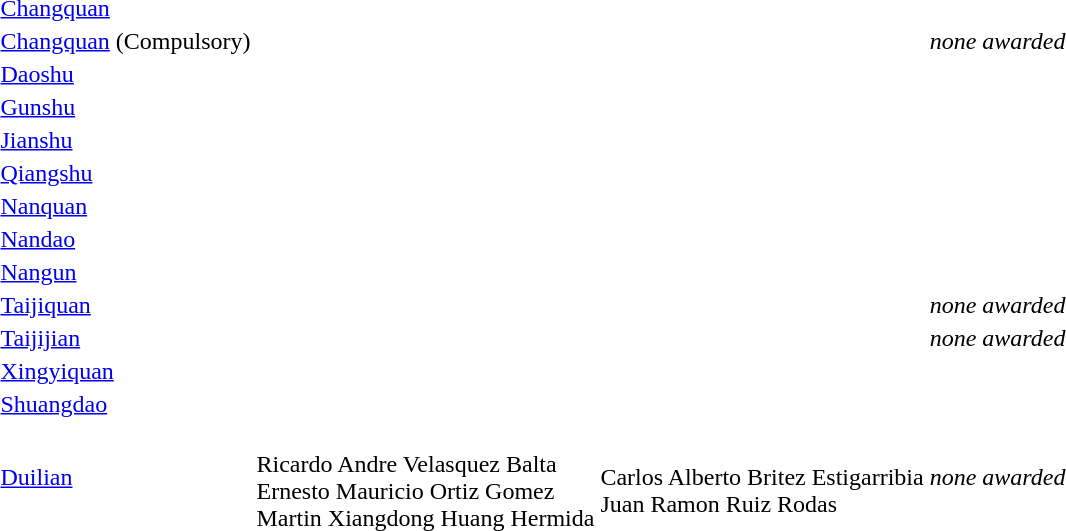<table>
<tr>
<td><a href='#'>Changquan</a></td>
<td></td>
<td></td>
<td></td>
</tr>
<tr>
<td><a href='#'>Changquan</a> (Compulsory)</td>
<td></td>
<td></td>
<td><em>none awarded</em></td>
</tr>
<tr>
<td><a href='#'>Daoshu</a></td>
<td></td>
<td></td>
<td></td>
</tr>
<tr>
<td><a href='#'>Gunshu</a></td>
<td></td>
<td></td>
<td></td>
</tr>
<tr>
<td><a href='#'>Jianshu</a></td>
<td></td>
<td></td>
<td></td>
</tr>
<tr>
<td><a href='#'>Qiangshu</a></td>
<td></td>
<td></td>
<td></td>
</tr>
<tr>
<td><a href='#'>Nanquan</a></td>
<td></td>
<td></td>
<td></td>
</tr>
<tr>
<td><a href='#'>Nandao</a></td>
<td></td>
<td></td>
<td></td>
</tr>
<tr>
<td><a href='#'>Nangun</a></td>
<td></td>
<td></td>
<td></td>
</tr>
<tr>
<td><a href='#'>Taijiquan</a></td>
<td></td>
<td></td>
<td><em>none awarded</em></td>
</tr>
<tr>
<td><a href='#'>Taijijian</a></td>
<td></td>
<td></td>
<td><em>none awarded</em></td>
</tr>
<tr>
<td><a href='#'>Xingyiquan</a></td>
<td></td>
<td></td>
<td></td>
</tr>
<tr>
<td><a href='#'>Shuangdao</a></td>
<td></td>
<td></td>
<td></td>
</tr>
<tr>
<td><a href='#'>Duilian</a></td>
<td><br>Ricardo Andre Velasquez Balta<br>Ernesto Mauricio Ortiz Gomez<br>Martin Xiangdong Huang Hermida</td>
<td><br>Carlos Alberto Britez Estigarribia<br>Juan Ramon Ruiz Rodas</td>
<td><em>none awarded</em></td>
</tr>
</table>
